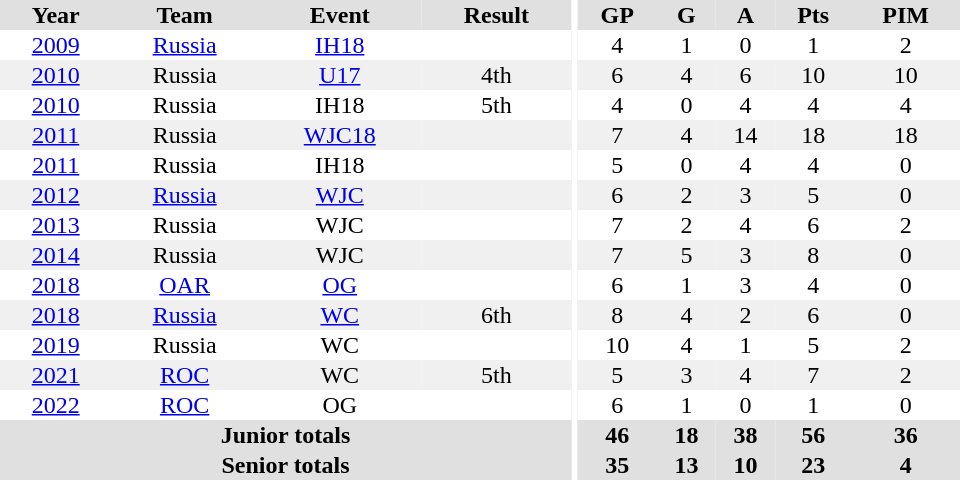<table border="0" cellpadding="1" cellspacing="0" ID="Table3" style="text-align:center; width:40em">
<tr ALIGN="center" bgcolor="#e0e0e0">
<th>Year</th>
<th>Team</th>
<th>Event</th>
<th>Result</th>
<th rowspan="99" bgcolor="#ffffff"></th>
<th>GP</th>
<th>G</th>
<th>A</th>
<th>Pts</th>
<th>PIM</th>
</tr>
<tr>
<td><a href='#'>2009</a></td>
<td><a href='#'>Russia</a></td>
<td><a href='#'>IH18</a></td>
<td></td>
<td>4</td>
<td>1</td>
<td>0</td>
<td>1</td>
<td>2</td>
</tr>
<tr bgcolor="#f0f0f0">
<td><a href='#'>2010</a></td>
<td>Russia</td>
<td><a href='#'>U17</a></td>
<td>4th</td>
<td>6</td>
<td>4</td>
<td>6</td>
<td>10</td>
<td>10</td>
</tr>
<tr>
<td><a href='#'>2010</a></td>
<td>Russia</td>
<td>IH18</td>
<td>5th</td>
<td>4</td>
<td>0</td>
<td>4</td>
<td>4</td>
<td>4</td>
</tr>
<tr bgcolor="#f0f0f0">
<td><a href='#'>2011</a></td>
<td>Russia</td>
<td><a href='#'>WJC18</a></td>
<td></td>
<td>7</td>
<td>4</td>
<td>14</td>
<td>18</td>
<td>18</td>
</tr>
<tr>
<td><a href='#'>2011</a></td>
<td>Russia</td>
<td>IH18</td>
<td></td>
<td>5</td>
<td>0</td>
<td>4</td>
<td>4</td>
<td>0</td>
</tr>
<tr bgcolor="#f0f0f0">
<td><a href='#'>2012</a></td>
<td><a href='#'>Russia</a></td>
<td><a href='#'>WJC</a></td>
<td></td>
<td>6</td>
<td>2</td>
<td>3</td>
<td>5</td>
<td>0</td>
</tr>
<tr>
<td><a href='#'>2013</a></td>
<td>Russia</td>
<td>WJC</td>
<td></td>
<td>7</td>
<td>2</td>
<td>4</td>
<td>6</td>
<td>2</td>
</tr>
<tr bgcolor="#f0f0f0">
<td><a href='#'>2014</a></td>
<td>Russia</td>
<td>WJC</td>
<td></td>
<td>7</td>
<td>5</td>
<td>3</td>
<td>8</td>
<td>0</td>
</tr>
<tr>
<td><a href='#'>2018</a></td>
<td><a href='#'>OAR</a></td>
<td><a href='#'>OG</a></td>
<td></td>
<td>6</td>
<td>1</td>
<td>3</td>
<td>4</td>
<td>0</td>
</tr>
<tr bgcolor="#f0f0f0">
<td><a href='#'>2018</a></td>
<td><a href='#'>Russia</a></td>
<td><a href='#'>WC</a></td>
<td>6th</td>
<td>8</td>
<td>4</td>
<td>2</td>
<td>6</td>
<td>0</td>
</tr>
<tr>
<td><a href='#'>2019</a></td>
<td>Russia</td>
<td>WC</td>
<td></td>
<td>10</td>
<td>4</td>
<td>1</td>
<td>5</td>
<td>2</td>
</tr>
<tr bgcolor="#f0f0f0">
<td><a href='#'>2021</a></td>
<td><a href='#'>ROC</a></td>
<td>WC</td>
<td>5th</td>
<td>5</td>
<td>3</td>
<td>4</td>
<td>7</td>
<td>2</td>
</tr>
<tr>
<td><a href='#'>2022</a></td>
<td><a href='#'>ROC</a></td>
<td>OG</td>
<td></td>
<td>6</td>
<td>1</td>
<td>0</td>
<td>1</td>
<td>0</td>
</tr>
<tr bgcolor=#e0e0e0>
<th colspan="4">Junior totals</th>
<th>46</th>
<th>18</th>
<th>38</th>
<th>56</th>
<th>36</th>
</tr>
<tr bgcolor=#e0e0e0>
<th colspan="4">Senior totals</th>
<th>35</th>
<th>13</th>
<th>10</th>
<th>23</th>
<th>4</th>
</tr>
</table>
